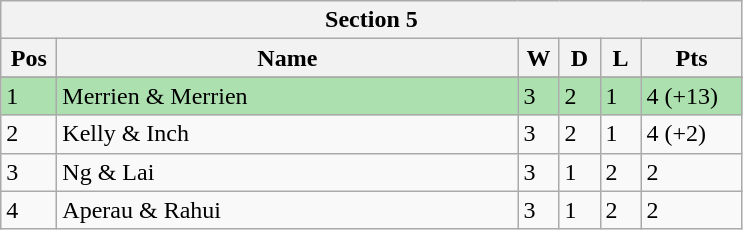<table class="wikitable">
<tr>
<th colspan="6">Section 5</th>
</tr>
<tr>
<th width=30>Pos</th>
<th width=300>Name</th>
<th width=20>W</th>
<th width=20>D</th>
<th width=20>L</th>
<th width=60>Pts</th>
</tr>
<tr>
</tr>
<tr style="background:#ACE1AF;">
<td>1</td>
<td> Merrien & Merrien</td>
<td>3</td>
<td>2</td>
<td>1</td>
<td>4 (+13)</td>
</tr>
<tr>
<td>2</td>
<td> Kelly & Inch</td>
<td>3</td>
<td>2</td>
<td>1</td>
<td>4 (+2)</td>
</tr>
<tr>
<td>3</td>
<td> Ng &  Lai</td>
<td>3</td>
<td>1</td>
<td>2</td>
<td>2</td>
</tr>
<tr>
<td>4</td>
<td> Aperau & Rahui</td>
<td>3</td>
<td>1</td>
<td>2</td>
<td>2</td>
</tr>
</table>
